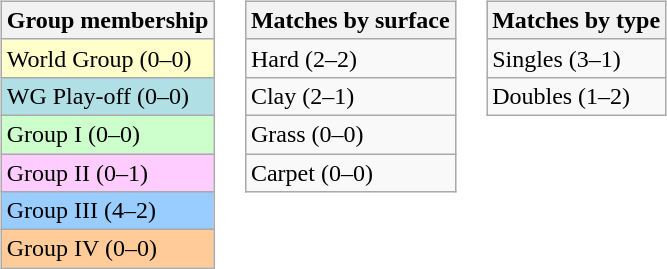<table>
<tr valign=top>
<td><br><table class=wikitable>
<tr>
<th>Group membership</th>
</tr>
<tr bgcolor=#FFFFCC>
<td>World Group (0–0)</td>
</tr>
<tr style="background:#B0E0E6;">
<td>WG Play-off (0–0)</td>
</tr>
<tr bgcolor=#CCFFCC>
<td>Group I (0–0)</td>
</tr>
<tr bgcolor=#FFCCFF>
<td>Group II (0–1)</td>
</tr>
<tr bgcolor=#99CCFF>
<td>Group III (4–2)</td>
</tr>
<tr bgcolor=#FFCC99>
<td>Group IV (0–0)</td>
</tr>
</table>
</td>
<td><br><table class=wikitable>
<tr>
<th>Matches by surface</th>
</tr>
<tr>
<td>Hard (2–2)</td>
</tr>
<tr>
<td>Clay (2–1)</td>
</tr>
<tr>
<td>Grass (0–0)</td>
</tr>
<tr>
<td>Carpet (0–0)</td>
</tr>
</table>
</td>
<td><br><table class=wikitable>
<tr>
<th>Matches by type</th>
</tr>
<tr>
<td>Singles (3–1)</td>
</tr>
<tr>
<td>Doubles (1–2)</td>
</tr>
</table>
</td>
</tr>
</table>
